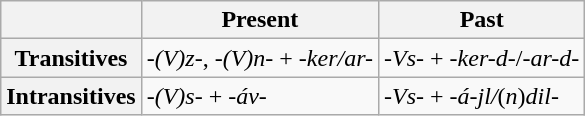<table class="wikitable">
<tr>
<th></th>
<th>Present</th>
<th>Past</th>
</tr>
<tr>
<th>Transitives</th>
<td>-<em>(V)z</em>-, -<em>(V)n</em>- + -<em>ker/ar-</em></td>
<td>-<em>Vs</em>- + -<em>ker-d</em>-/-<em>ar-d</em>-</td>
</tr>
<tr>
<th>Intransitives</th>
<td>-<em>(V)s</em>- + -<em>áv</em>-</td>
<td><em>-Vs</em>- + <em>-á-jl/</em>(<em>n</em>)<em>dil</em>-</td>
</tr>
</table>
